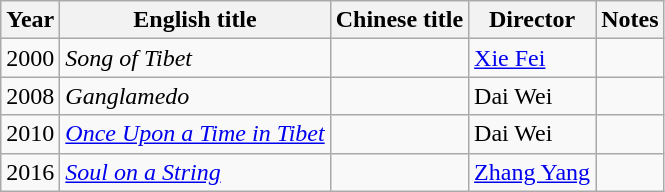<table class="wikitable">
<tr>
<th>Year</th>
<th>English title</th>
<th>Chinese title</th>
<th>Director</th>
<th>Notes</th>
</tr>
<tr>
<td>2000</td>
<td><em>Song of Tibet</em></td>
<td></td>
<td><a href='#'>Xie Fei</a></td>
<td></td>
</tr>
<tr>
<td>2008</td>
<td><em>Ganglamedo</em></td>
<td></td>
<td>Dai Wei</td>
<td></td>
</tr>
<tr>
<td>2010</td>
<td><em><a href='#'>Once Upon a Time in Tibet</a></em></td>
<td></td>
<td>Dai Wei</td>
<td></td>
</tr>
<tr>
<td>2016</td>
<td><em><a href='#'>Soul on a String</a></em></td>
<td></td>
<td><a href='#'>Zhang Yang</a></td>
<td></td>
</tr>
</table>
